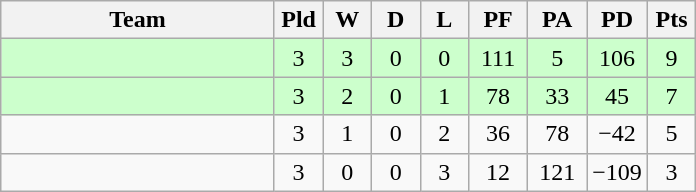<table class="wikitable" style="text-align:center;">
<tr>
<th width=175>Team</th>
<th width=25 abbr="Played">Pld</th>
<th width=25 abbr="Won">W</th>
<th width=25 abbr="Drawn">D</th>
<th width=25 abbr="Lost">L</th>
<th width=32 abbr="Points for">PF</th>
<th width=32 abbr="Points against">PA</th>
<th width=32 abbr="Points difference">PD</th>
<th width=25 abbr="Points">Pts</th>
</tr>
<tr bgcolor="#ccffcc">
<td align=left></td>
<td>3</td>
<td>3</td>
<td>0</td>
<td>0</td>
<td>111</td>
<td>5</td>
<td>106</td>
<td>9</td>
</tr>
<tr bgcolor="#ccffcc">
<td align=left></td>
<td>3</td>
<td>2</td>
<td>0</td>
<td>1</td>
<td>78</td>
<td>33</td>
<td>45</td>
<td>7</td>
</tr>
<tr>
<td align=left></td>
<td>3</td>
<td>1</td>
<td>0</td>
<td>2</td>
<td>36</td>
<td>78</td>
<td>−42</td>
<td>5</td>
</tr>
<tr>
<td align=left></td>
<td>3</td>
<td>0</td>
<td>0</td>
<td>3</td>
<td>12</td>
<td>121</td>
<td>−109</td>
<td>3</td>
</tr>
</table>
